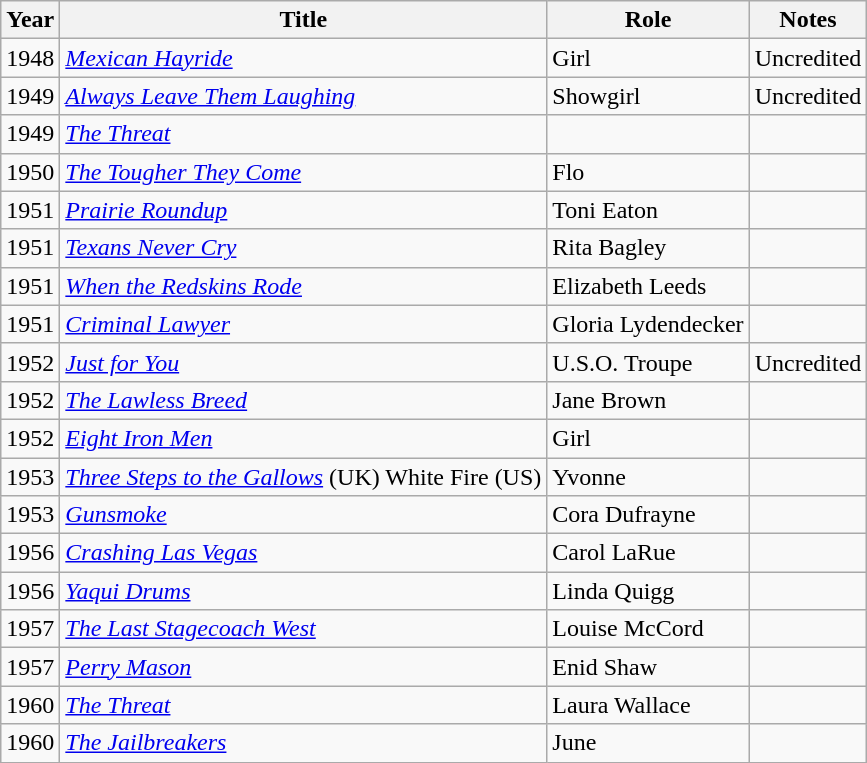<table class="wikitable">
<tr>
<th>Year</th>
<th>Title</th>
<th>Role</th>
<th>Notes</th>
</tr>
<tr>
<td>1948</td>
<td><em><a href='#'>Mexican Hayride</a></em></td>
<td>Girl</td>
<td>Uncredited</td>
</tr>
<tr>
<td>1949</td>
<td><em><a href='#'>Always Leave Them Laughing</a></em></td>
<td>Showgirl</td>
<td>Uncredited</td>
</tr>
<tr>
<td>1949</td>
<td><em><a href='#'>The Threat</a></em></td>
<td></td>
<td></td>
</tr>
<tr>
<td>1950</td>
<td><em><a href='#'>The Tougher They Come</a></em></td>
<td>Flo</td>
<td></td>
</tr>
<tr>
<td>1951</td>
<td><em><a href='#'>Prairie Roundup</a></em></td>
<td>Toni Eaton</td>
<td></td>
</tr>
<tr>
<td>1951</td>
<td><em><a href='#'>Texans Never Cry</a></em></td>
<td>Rita Bagley</td>
<td></td>
</tr>
<tr>
<td>1951</td>
<td><em><a href='#'>When the Redskins Rode</a></em></td>
<td>Elizabeth Leeds</td>
<td></td>
</tr>
<tr>
<td>1951</td>
<td><em><a href='#'>Criminal Lawyer</a></em></td>
<td>Gloria Lydendecker</td>
<td></td>
</tr>
<tr>
<td>1952</td>
<td><em><a href='#'>Just for You</a></em></td>
<td>U.S.O. Troupe</td>
<td>Uncredited</td>
</tr>
<tr>
<td>1952</td>
<td><em><a href='#'>The Lawless Breed</a></em></td>
<td>Jane Brown</td>
<td></td>
</tr>
<tr>
<td>1952</td>
<td><em><a href='#'>Eight Iron Men</a></em></td>
<td>Girl</td>
<td></td>
</tr>
<tr>
<td>1953</td>
<td><em><a href='#'>Three Steps to the Gallows</a></em> (UK) White Fire (US)</td>
<td>Yvonne</td>
<td></td>
</tr>
<tr>
<td>1953</td>
<td><em><a href='#'>Gunsmoke</a></em></td>
<td>Cora Dufrayne</td>
<td></td>
</tr>
<tr>
<td>1956</td>
<td><em><a href='#'>Crashing Las Vegas</a></em></td>
<td>Carol LaRue</td>
<td></td>
</tr>
<tr>
<td>1956</td>
<td><em><a href='#'>Yaqui Drums</a></em></td>
<td>Linda Quigg</td>
<td></td>
</tr>
<tr>
<td>1957</td>
<td><em><a href='#'>The Last Stagecoach West</a></em></td>
<td>Louise McCord</td>
<td></td>
</tr>
<tr>
<td>1957</td>
<td><em><a href='#'>Perry Mason</a></em></td>
<td>Enid Shaw</td>
<td></td>
</tr>
<tr>
<td>1960</td>
<td><em><a href='#'>The Threat</a></em></td>
<td>Laura Wallace</td>
<td></td>
</tr>
<tr>
<td>1960</td>
<td><em><a href='#'>The Jailbreakers</a></em></td>
<td>June</td>
<td></td>
</tr>
</table>
